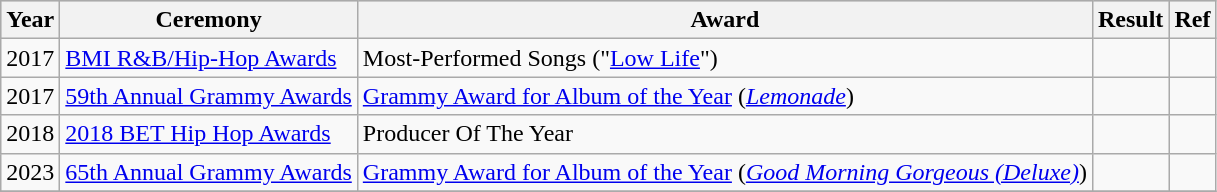<table class="wikitable">
<tr style="background:#ccc; text-align:center;">
<th scope="col">Year</th>
<th scope="col">Ceremony</th>
<th scope="col">Award</th>
<th scope="col">Result</th>
<th>Ref</th>
</tr>
<tr>
<td>2017</td>
<td><a href='#'>BMI R&B/Hip-Hop Awards</a></td>
<td>Most-Performed Songs ("<a href='#'>Low Life</a>")</td>
<td></td>
<td style="text-align:center;"></td>
</tr>
<tr>
<td>2017</td>
<td><a href='#'>59th Annual Grammy Awards</a></td>
<td><a href='#'>Grammy Award for Album of the Year</a> (<em><a href='#'>Lemonade</a></em>)</td>
<td></td>
<td style="text-align:center;"></td>
</tr>
<tr>
<td>2018</td>
<td><a href='#'>2018 BET Hip Hop Awards</a></td>
<td>Producer Of The Year</td>
<td></td>
<td style="text-align:center;"></td>
</tr>
<tr>
<td>2023</td>
<td><a href='#'>65th Annual Grammy Awards</a></td>
<td><a href='#'>Grammy Award for Album of the Year</a> (<em><a href='#'>Good Morning Gorgeous (Deluxe)</a></em>)</td>
<td></td>
<td style="text-align:center;"></td>
</tr>
<tr>
</tr>
</table>
